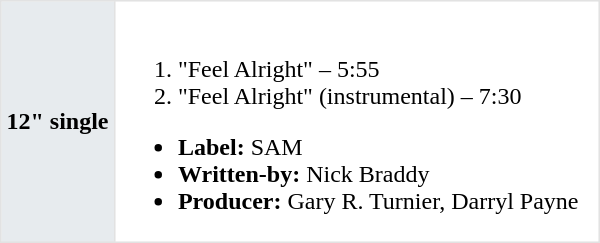<table class="toccolours" border=1 cellpadding=2 cellspacing=0 style="width: 400px; margin: 0 0 1em 1em; border-collapse: collapse; border: 1px solid #E2E2E2;">
<tr>
<th bgcolor="#E7EBEE">12" single</th>
<td><br><ol><li>"Feel Alright" – 5:55</li><li>"Feel Alright" (instrumental) – 7:30</li></ol><ul><li><strong>Label:</strong> SAM</li><li><strong>Written-by:</strong> Nick Braddy</li><li><strong>Producer:</strong> Gary R. Turnier, Darryl Payne</li></ul></td>
</tr>
</table>
